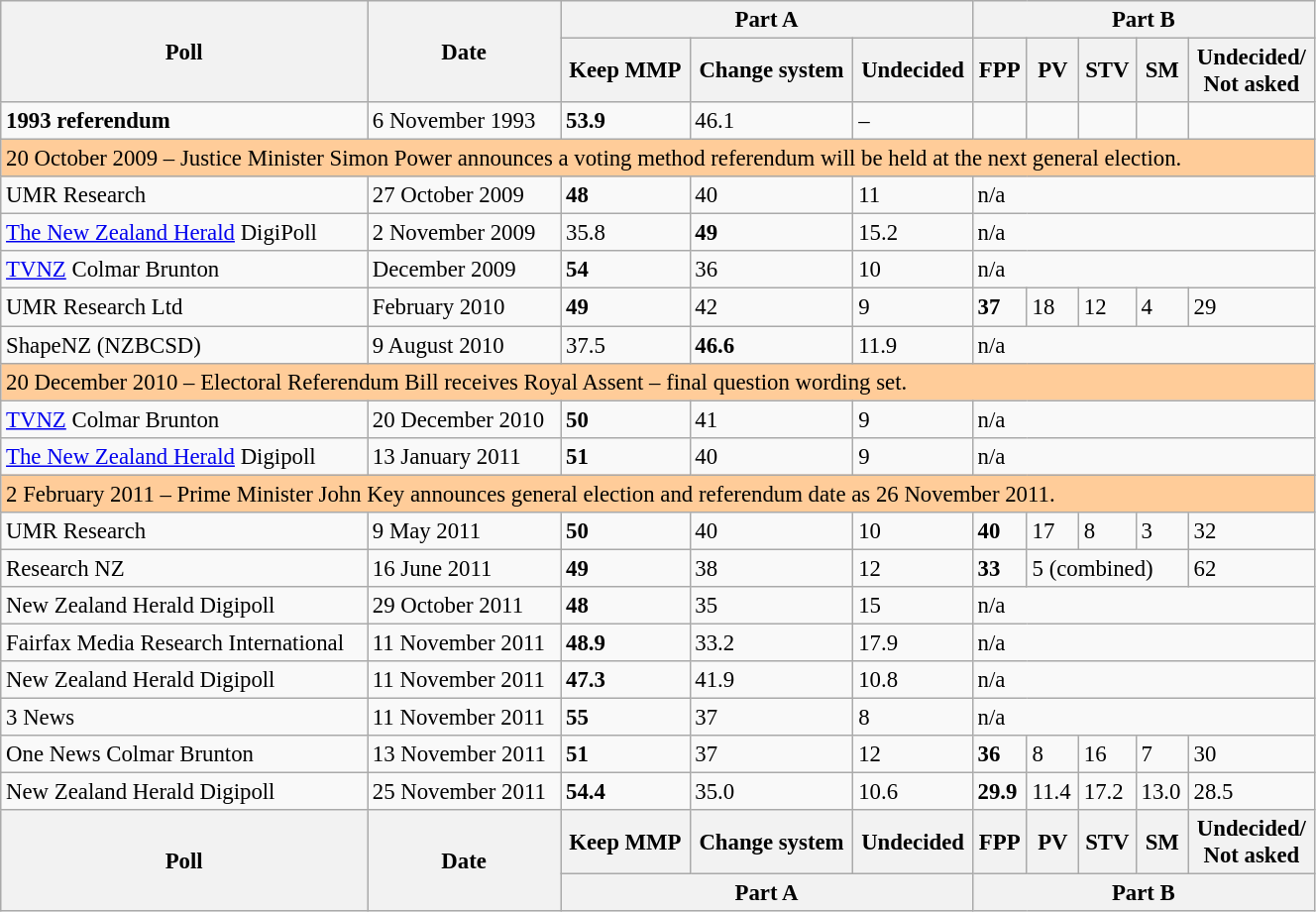<table class="wikitable" width="70%" style="font-size:95%;">
<tr>
<th rowspan=2>Poll</th>
<th rowspan=2>Date</th>
<th colspan=3>Part A</th>
<th colspan=5>Part B</th>
</tr>
<tr>
<th>Keep MMP</th>
<th>Change system</th>
<th>Undecided</th>
<th>FPP</th>
<th>PV</th>
<th>STV</th>
<th>SM</th>
<th>Undecided/<br>Not asked</th>
</tr>
<tr>
<td><strong>1993 referendum</strong></td>
<td>6 November 1993</td>
<td><strong>53.9</strong></td>
<td>46.1</td>
<td>–</td>
<td></td>
<td></td>
<td></td>
<td></td>
<td></td>
</tr>
<tr>
<td bgcolor=#ffcc99 colspan=10>20 October 2009 – Justice Minister Simon Power announces a voting method referendum will be held at the next general election.</td>
</tr>
<tr>
<td>UMR Research</td>
<td>27 October 2009</td>
<td><strong>48</strong></td>
<td>40</td>
<td>11</td>
<td colspan=5>n/a</td>
</tr>
<tr>
<td><a href='#'>The New Zealand Herald</a> DigiPoll</td>
<td>2 November 2009</td>
<td>35.8</td>
<td><strong>49</strong></td>
<td>15.2</td>
<td colspan=5>n/a</td>
</tr>
<tr>
<td><a href='#'>TVNZ</a> Colmar Brunton</td>
<td>December 2009</td>
<td><strong>54</strong></td>
<td>36</td>
<td>10</td>
<td colspan=5>n/a</td>
</tr>
<tr>
<td>UMR Research Ltd</td>
<td>February 2010</td>
<td><strong>49</strong></td>
<td>42</td>
<td>9</td>
<td><strong>37</strong></td>
<td>18</td>
<td>12</td>
<td>4</td>
<td>29</td>
</tr>
<tr>
<td>ShapeNZ (NZBCSD)</td>
<td>9 August 2010</td>
<td>37.5</td>
<td><strong>46.6</strong></td>
<td>11.9</td>
<td colspan=5>n/a</td>
</tr>
<tr>
<td bgcolor=#ffcc99 colspan=10>20 December 2010 – Electoral Referendum Bill receives Royal Assent – final question wording set.</td>
</tr>
<tr>
<td><a href='#'>TVNZ</a> Colmar Brunton</td>
<td>20 December 2010</td>
<td><strong>50</strong></td>
<td>41</td>
<td>9</td>
<td colspan=5>n/a</td>
</tr>
<tr>
<td><a href='#'>The New Zealand Herald</a> Digipoll</td>
<td>13 January 2011</td>
<td><strong>51</strong></td>
<td>40</td>
<td>9</td>
<td colspan=5>n/a</td>
</tr>
<tr>
<td bgcolor=#ffcc99 colspan=10>2 February 2011 – Prime Minister John Key announces general election and referendum date as 26 November 2011.</td>
</tr>
<tr>
<td>UMR Research</td>
<td>9 May 2011</td>
<td><strong>50</strong></td>
<td>40</td>
<td>10</td>
<td><strong>40</strong></td>
<td>17</td>
<td>8</td>
<td>3</td>
<td>32</td>
</tr>
<tr>
<td>Research NZ</td>
<td>16 June 2011</td>
<td><strong>49</strong></td>
<td>38</td>
<td>12</td>
<td><strong>33</strong></td>
<td colspan=3>5 (combined)</td>
<td>62</td>
</tr>
<tr>
<td>New Zealand Herald Digipoll</td>
<td>29 October 2011</td>
<td><strong>48</strong></td>
<td>35</td>
<td>15</td>
<td colspan=5>n/a</td>
</tr>
<tr>
<td>Fairfax Media Research International</td>
<td>11 November 2011</td>
<td><strong>48.9</strong></td>
<td>33.2</td>
<td>17.9</td>
<td colspan=5>n/a</td>
</tr>
<tr>
<td>New Zealand Herald Digipoll</td>
<td>11 November 2011</td>
<td><strong>47.3</strong></td>
<td>41.9</td>
<td>10.8</td>
<td colspan=5>n/a</td>
</tr>
<tr>
<td>3 News</td>
<td>11 November 2011</td>
<td><strong>55</strong></td>
<td>37</td>
<td>8</td>
<td colspan=5>n/a</td>
</tr>
<tr>
<td>One News Colmar Brunton</td>
<td>13 November 2011</td>
<td><strong>51</strong></td>
<td>37</td>
<td>12</td>
<td><strong>36</strong></td>
<td>8</td>
<td>16</td>
<td>7</td>
<td>30</td>
</tr>
<tr>
<td>New Zealand Herald Digipoll</td>
<td>25 November 2011</td>
<td><strong>54.4</strong></td>
<td>35.0</td>
<td>10.6</td>
<td><strong>29.9</strong></td>
<td>11.4</td>
<td>17.2</td>
<td>13.0</td>
<td>28.5</td>
</tr>
<tr>
<th rowspan=2>Poll</th>
<th rowspan=2>Date</th>
<th>Keep MMP</th>
<th>Change system</th>
<th>Undecided</th>
<th>FPP</th>
<th>PV</th>
<th>STV</th>
<th>SM</th>
<th>Undecided/<br>Not asked</th>
</tr>
<tr>
<th colspan=3>Part A</th>
<th colspan=5>Part B</th>
</tr>
</table>
